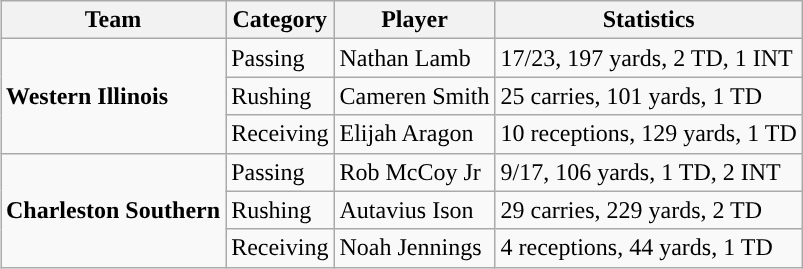<table class="wikitable" style="float: right;">
<tr>
<th>Team</th>
<th>Category</th>
<th>Player</th>
<th>Statistics</th>
</tr>
<tr>
<td rowspan=3><strong>Western Illinois</strong></td>
<td>Passing</td>
<td>Nathan Lamb</td>
<td>17/23, 197 yards, 2 TD, 1 INT</td>
</tr>
<tr>
<td>Rushing</td>
<td>Cameren Smith</td>
<td>25 carries, 101 yards, 1 TD</td>
</tr>
<tr>
<td>Receiving</td>
<td>Elijah Aragon</td>
<td>10 receptions, 129 yards, 1 TD</td>
</tr>
<tr>
<td rowspan=3><strong>Charleston Southern</strong></td>
<td>Passing</td>
<td>Rob McCoy Jr</td>
<td>9/17, 106 yards, 1 TD, 2 INT</td>
</tr>
<tr>
<td>Rushing</td>
<td>Autavius Ison</td>
<td>29 carries, 229 yards, 2 TD</td>
</tr>
<tr>
<td>Receiving</td>
<td>Noah Jennings</td>
<td>4 receptions, 44 yards, 1 TD</td>
</tr>
</table>
